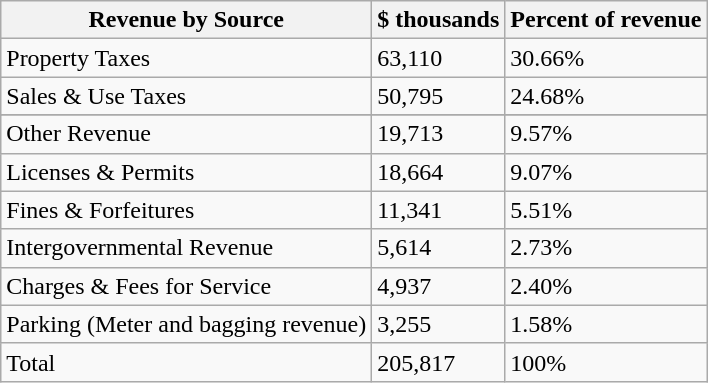<table class="wikitable">
<tr>
<th>Revenue by Source</th>
<th>$ thousands</th>
<th>Percent of revenue</th>
</tr>
<tr>
<td>Property Taxes</td>
<td>63,110</td>
<td>30.66%</td>
</tr>
<tr>
<td>Sales & Use Taxes</td>
<td>50,795</td>
<td>24.68%</td>
</tr>
<tr Franchise Taxes||28,384||13.79%>
</tr>
<tr>
<td>Other Revenue</td>
<td>19,713</td>
<td>9.57%</td>
</tr>
<tr>
<td>Licenses & Permits</td>
<td>18,664</td>
<td>9.07%</td>
</tr>
<tr>
<td>Fines & Forfeitures</td>
<td>11,341</td>
<td>5.51%</td>
</tr>
<tr>
<td>Intergovernmental Revenue</td>
<td>5,614</td>
<td>2.73%</td>
</tr>
<tr>
<td>Charges & Fees for Service</td>
<td>4,937</td>
<td>2.40%</td>
</tr>
<tr>
<td>Parking (Meter and bagging revenue)</td>
<td>3,255</td>
<td>1.58%</td>
</tr>
<tr>
<td>Total</td>
<td>205,817</td>
<td>100%</td>
</tr>
</table>
